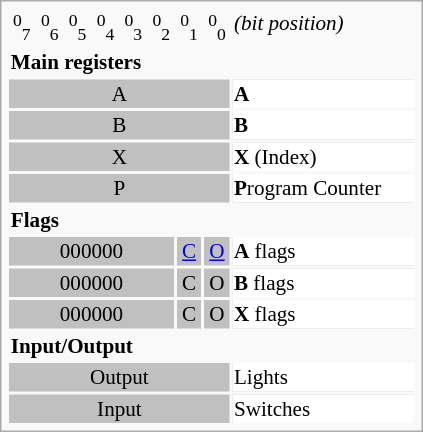<table class="infobox" style="font-size:88%;width:20em;">
<tr>
<td style="text-align:center;"><sup>0</sup><sub>7</sub></td>
<td style="text-align:center;"><sup>0</sup><sub>6</sub></td>
<td style="text-align:center;"><sup>0</sup><sub>5</sub></td>
<td style="text-align:center;"><sup>0</sup><sub>4</sub></td>
<td style="text-align:center;"><sup>0</sup><sub>3</sub></td>
<td style="text-align:center;"><sup>0</sup><sub>2</sub></td>
<td style="text-align:center;"><sup>0</sup><sub>1</sub></td>
<td style="text-align:center;"><sup>0</sup><sub>0</sub></td>
<td><em>(bit position)</em></td>
</tr>
<tr>
<td colspan="9"><strong>Main registers</strong> <br></td>
</tr>
<tr style="background:silver;color:black">
<td style="text-align:center;" colspan="8">A</td>
<td style="width:auto; background:white; color:black;"><strong>A</strong></td>
</tr>
<tr style="background:silver;color:black">
<td style="text-align:center;" colspan="8">B</td>
<td style="background:white; color:black;"><strong>B</strong></td>
</tr>
<tr style="background:silver;color:black">
<td style="text-align:center;" colspan="8">X</td>
<td style="background:white; color:black;"><strong>X</strong> (Index)</td>
</tr>
<tr style="background:silver;color:black">
<td style="text-align:center;" colspan="8">P</td>
<td style="background:white; color:black;"><strong>P</strong>rogram Counter</td>
</tr>
<tr>
<td colspan="9"><strong>Flags</strong> <br></td>
</tr>
<tr style="background:silver;color:black">
<td style="text-align:center;" colspan="6">000000</td>
<td style="text-align:center;" colspan="1"><a href='#'>C</a></td>
<td style="text-align:center;" colspan="1"><a href='#'>O</a></td>
<td style="width:auto; background:white; color:black;"><strong>A</strong> flags</td>
</tr>
<tr style="background:silver;color:black">
<td style="text-align:center;" colspan="6">000000</td>
<td style="text-align:center;" colspan="1">C</td>
<td style="text-align:center;" colspan="1">O</td>
<td style="width:auto; background:white; color:black;"><strong>B</strong> flags</td>
</tr>
<tr style="background:silver;color:black">
<td style="text-align:center;" colspan="6">000000</td>
<td style="text-align:center;" colspan="1">C</td>
<td style="text-align:center;" colspan="1">O</td>
<td style="width:auto; background:white; color:black;"><strong>X</strong> flags</td>
</tr>
<tr>
<td colspan="9"><strong>Input/Output</strong> <br></td>
</tr>
<tr style="background:silver;color:black">
<td style="text-align:center;" colspan="8">Output</td>
<td style="background:white; color:black;">Lights</td>
</tr>
<tr style="background:silver;color:black">
<td style="text-align:center;" colspan="8">Input</td>
<td style="background:white; color:black;">Switches</td>
</tr>
</table>
